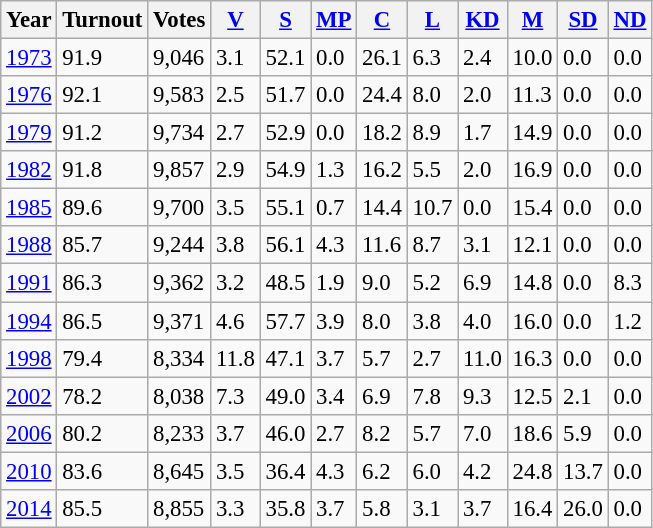<table class="wikitable sortable" style="font-size: 95%;">
<tr>
<th>Year</th>
<th>Turnout</th>
<th>Votes</th>
<th><a href='#'>V</a></th>
<th><a href='#'>S</a></th>
<th><a href='#'>MP</a></th>
<th><a href='#'>C</a></th>
<th><a href='#'>L</a></th>
<th><a href='#'>KD</a></th>
<th><a href='#'>M</a></th>
<th><a href='#'>SD</a></th>
<th><a href='#'>ND</a></th>
</tr>
<tr>
<td><a href='#'>1973</a></td>
<td>91.9</td>
<td>9,046</td>
<td>3.1</td>
<td>52.1</td>
<td>0.0</td>
<td>26.1</td>
<td>6.3</td>
<td>2.4</td>
<td>10.0</td>
<td>0.0</td>
<td>0.0</td>
</tr>
<tr>
<td><a href='#'>1976</a></td>
<td>92.1</td>
<td>9,583</td>
<td>2.5</td>
<td>51.7</td>
<td>0.0</td>
<td>24.4</td>
<td>8.0</td>
<td>2.0</td>
<td>11.3</td>
<td>0.0</td>
<td>0.0</td>
</tr>
<tr>
<td><a href='#'>1979</a></td>
<td>91.2</td>
<td>9,734</td>
<td>2.7</td>
<td>52.9</td>
<td>0.0</td>
<td>18.2</td>
<td>8.9</td>
<td>1.7</td>
<td>14.9</td>
<td>0.0</td>
<td>0.0</td>
</tr>
<tr>
<td><a href='#'>1982</a></td>
<td>91.8</td>
<td>9,857</td>
<td>2.9</td>
<td>54.9</td>
<td>1.3</td>
<td>16.2</td>
<td>5.5</td>
<td>2.0</td>
<td>16.9</td>
<td>0.0</td>
<td>0.0</td>
</tr>
<tr>
<td><a href='#'>1985</a></td>
<td>89.6</td>
<td>9,700</td>
<td>3.5</td>
<td>55.1</td>
<td>0.7</td>
<td>14.4</td>
<td>10.7</td>
<td>0.0</td>
<td>15.4</td>
<td>0.0</td>
<td>0.0</td>
</tr>
<tr>
<td><a href='#'>1988</a></td>
<td>85.7</td>
<td>9,244</td>
<td>3.8</td>
<td>56.1</td>
<td>4.3</td>
<td>11.6</td>
<td>8.7</td>
<td>3.1</td>
<td>12.1</td>
<td>0.0</td>
<td>0.0</td>
</tr>
<tr>
<td><a href='#'>1991</a></td>
<td>86.3</td>
<td>9,362</td>
<td>3.2</td>
<td>48.5</td>
<td>1.9</td>
<td>9.0</td>
<td>5.2</td>
<td>6.9</td>
<td>14.8</td>
<td>0.0</td>
<td>8.3</td>
</tr>
<tr>
<td><a href='#'>1994</a></td>
<td>86.5</td>
<td>9,371</td>
<td>4.6</td>
<td>57.7</td>
<td>3.9</td>
<td>8.0</td>
<td>3.8</td>
<td>4.0</td>
<td>16.0</td>
<td>0.0</td>
<td>1.2</td>
</tr>
<tr>
<td><a href='#'>1998</a></td>
<td>79.4</td>
<td>8,334</td>
<td>11.8</td>
<td>47.1</td>
<td>3.7</td>
<td>5.7</td>
<td>2.7</td>
<td>11.0</td>
<td>16.3</td>
<td>0.0</td>
<td>0.0</td>
</tr>
<tr>
<td><a href='#'>2002</a></td>
<td>78.2</td>
<td>8,038</td>
<td>7.3</td>
<td>49.0</td>
<td>3.4</td>
<td>6.9</td>
<td>7.8</td>
<td>9.3</td>
<td>12.5</td>
<td>2.1</td>
<td>0.0</td>
</tr>
<tr>
<td><a href='#'>2006</a></td>
<td>80.2</td>
<td>8,233</td>
<td>3.7</td>
<td>46.0</td>
<td>2.7</td>
<td>8.2</td>
<td>5.7</td>
<td>7.0</td>
<td>18.6</td>
<td>5.9</td>
<td>0.0</td>
</tr>
<tr>
<td><a href='#'>2010</a></td>
<td>83.6</td>
<td>8,645</td>
<td>3.5</td>
<td>36.4</td>
<td>4.3</td>
<td>6.2</td>
<td>6.0</td>
<td>4.2</td>
<td>24.8</td>
<td>13.7</td>
<td>0.0</td>
</tr>
<tr>
<td><a href='#'>2014</a></td>
<td>85.5</td>
<td>8,855</td>
<td>3.3</td>
<td>35.8</td>
<td>3.7</td>
<td>5.8</td>
<td>3.1</td>
<td>3.7</td>
<td>16.4</td>
<td>26.0</td>
<td>0.0</td>
</tr>
</table>
